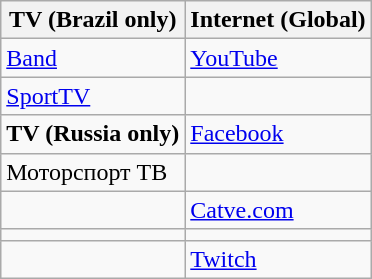<table class="wikitable">
<tr>
<th>TV (Brazil only)</th>
<th>Internet (Global)</th>
</tr>
<tr>
<td><a href='#'>Band</a></td>
<td><a href='#'>YouTube</a></td>
</tr>
<tr>
<td><a href='#'>SportTV</a></td>
<td></td>
</tr>
<tr>
<td><strong>TV (Russia only)</strong></td>
<td><a href='#'>Facebook</a></td>
</tr>
<tr>
<td>Моторспорт ТВ</td>
<td></td>
</tr>
<tr>
<td></td>
<td><a href='#'>Catve.com</a></td>
</tr>
<tr>
<td></td>
<td></td>
</tr>
<tr>
<td></td>
<td><a href='#'>Twitch</a></td>
</tr>
</table>
